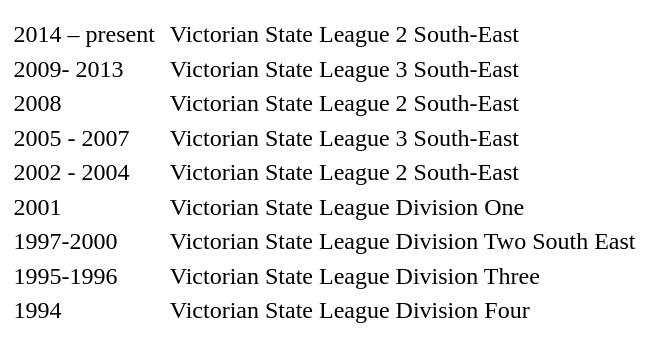<table style="border:5px solid white;" cellspacing=3>
<tr align="center" bgcolor="white">
<td colspan=5></td>
</tr>
<tr>
<td>2014 – present</td>
<td align="right"></td>
<td>Victorian State League 2 South-East</td>
</tr>
<tr>
<td>2009- 2013</td>
<td align="right"></td>
<td>Victorian State League 3 South-East</td>
</tr>
<tr>
<td>2008</td>
<td align="right"></td>
<td>Victorian State League 2 South-East</td>
</tr>
<tr>
<td>2005 - 2007</td>
<td align="right"></td>
<td>Victorian State League 3 South-East</td>
</tr>
<tr>
<td>2002 - 2004</td>
<td align="right"></td>
<td>Victorian State League 2 South-East</td>
</tr>
<tr>
<td>2001</td>
<td align="right"></td>
<td>Victorian State League Division One</td>
</tr>
<tr>
<td>1997-2000</td>
<td align="right"></td>
<td>Victorian State League Division Two South East</td>
</tr>
<tr>
<td>1995-1996</td>
<td align="right"></td>
<td>Victorian State League Division Three</td>
</tr>
<tr>
<td>1994</td>
<td align="right"></td>
<td>Victorian State League Division Four</td>
</tr>
</table>
